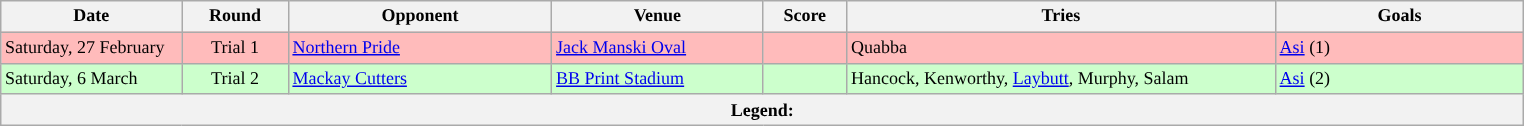<table class="wikitable" style="font-size:75%;">
<tr>
<th style="width:115px;">Date</th>
<th style="width:65px;">Round</th>
<th style="width:170px;">Opponent</th>
<th style="width:135px;">Venue</th>
<th style="width:50px;">Score</th>
<th style="width:280px;">Tries</th>
<th style="width:160px;">Goals</th>
</tr>
<tr style="background:#FFBBBB">
<td>Saturday, 27 February</td>
<td style="text-align:center;">Trial 1</td>
<td> <a href='#'>Northern Pride</a></td>
<td><a href='#'>Jack Manski Oval</a></td>
<td style="text-align:center;"></td>
<td>Quabba</td>
<td><a href='#'>Asi</a> (1)</td>
</tr>
<tr style="background:#CCFFCC">
<td>Saturday, 6 March</td>
<td style="text-align:center;">Trial 2</td>
<td> <a href='#'>Mackay Cutters</a></td>
<td><a href='#'>BB Print Stadium</a></td>
<td style="text-align:center;"></td>
<td>Hancock, Kenworthy, <a href='#'>Laybutt</a>, Murphy, Salam</td>
<td><a href='#'>Asi</a> (2)</td>
</tr>
<tr>
<th colspan="11"><strong>Legend</strong>:    </th>
</tr>
</table>
